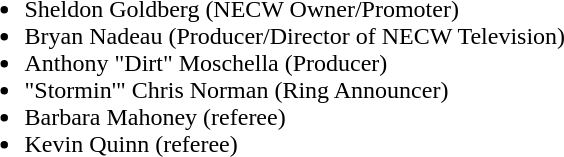<table>
<tr>
<td valign=top><br><ul><li>Sheldon Goldberg (NECW Owner/Promoter)</li><li>Bryan Nadeau (Producer/Director of NECW Television)</li><li>Anthony "Dirt" Moschella (Producer)</li><li>"Stormin'" Chris Norman (Ring Announcer)</li><li>Barbara Mahoney (referee)</li><li>Kevin Quinn (referee)</li></ul></td>
</tr>
</table>
